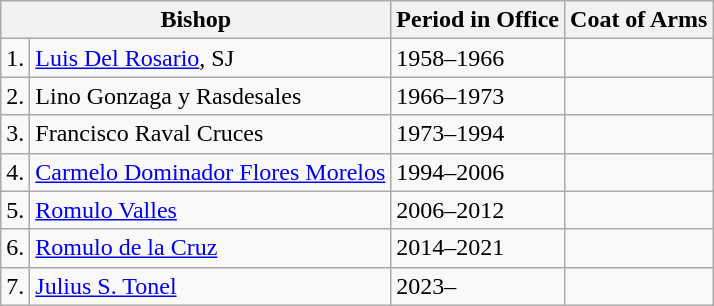<table class="wikitable">
<tr>
<th colspan=2>Bishop</th>
<th>Period in Office</th>
<th>Coat of Arms</th>
</tr>
<tr>
<td>1.</td>
<td><a href='#'>Luis Del Rosario</a>, SJ</td>
<td>1958–1966</td>
<td></td>
</tr>
<tr>
<td>2.</td>
<td>Lino Gonzaga y Rasdesales</td>
<td>1966–1973</td>
<td></td>
</tr>
<tr>
<td>3.</td>
<td>Francisco Raval Cruces</td>
<td>1973–1994</td>
<td></td>
</tr>
<tr>
<td>4.</td>
<td><a href='#'>Carmelo Dominador Flores Morelos</a></td>
<td>1994–2006</td>
<td></td>
</tr>
<tr>
<td>5.</td>
<td><a href='#'>Romulo Valles</a></td>
<td>2006–2012</td>
<td></td>
</tr>
<tr>
<td>6.</td>
<td><a href='#'>Romulo de la Cruz</a></td>
<td>2014–2021</td>
<td></td>
</tr>
<tr>
<td>7.</td>
<td><a href='#'>Julius S. Tonel</a></td>
<td>2023–</td>
<td></td>
</tr>
</table>
